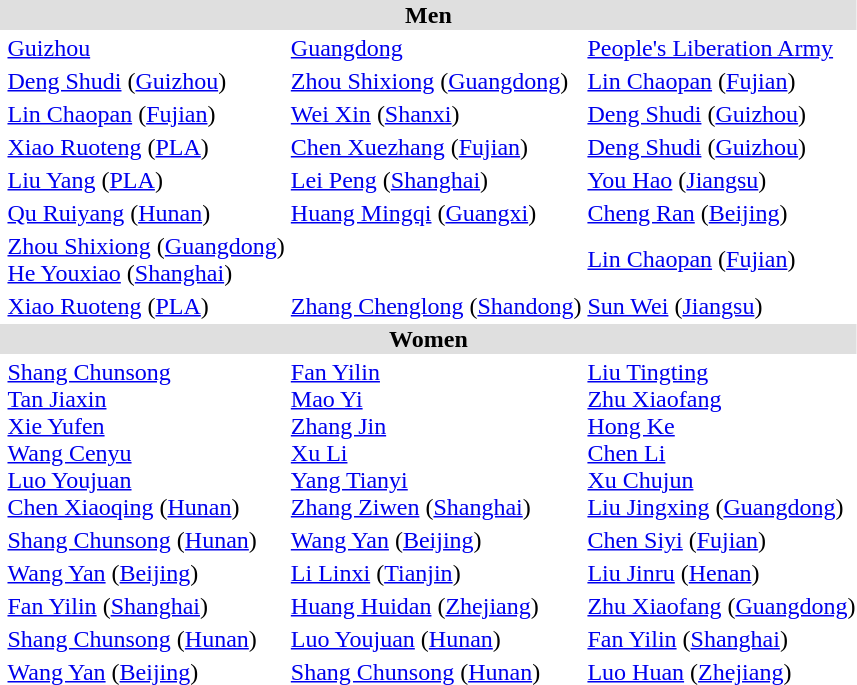<table>
<tr style="background:#dfdfdf;">
<td colspan="4" style="text-align:center;"><strong>Men</strong></td>
</tr>
<tr>
<th scope=row style="text-align:left"></th>
<td><a href='#'>Guizhou</a></td>
<td><a href='#'>Guangdong</a></td>
<td><a href='#'>People's Liberation Army</a></td>
</tr>
<tr>
<th scope=row style="text-align:left"></th>
<td><a href='#'>Deng Shudi</a> (<a href='#'>Guizhou</a>)</td>
<td><a href='#'>Zhou Shixiong</a> (<a href='#'>Guangdong</a>)</td>
<td><a href='#'>Lin Chaopan</a> (<a href='#'>Fujian</a>)</td>
</tr>
<tr>
<th scope=row style="text-align:left"></th>
<td><a href='#'>Lin Chaopan</a> (<a href='#'>Fujian</a>)</td>
<td><a href='#'>Wei Xin</a> (<a href='#'>Shanxi</a>)</td>
<td><a href='#'>Deng Shudi</a> (<a href='#'>Guizhou</a>)</td>
</tr>
<tr>
<th scope=row style="text-align:left"></th>
<td><a href='#'>Xiao Ruoteng</a> (<a href='#'>PLA</a>)</td>
<td><a href='#'>Chen Xuezhang</a> (<a href='#'>Fujian</a>)</td>
<td><a href='#'>Deng Shudi</a> (<a href='#'>Guizhou</a>)</td>
</tr>
<tr>
<th scope=row style="text-align:left"></th>
<td><a href='#'>Liu Yang</a> (<a href='#'>PLA</a>)</td>
<td><a href='#'>Lei Peng</a> (<a href='#'>Shanghai</a>)</td>
<td><a href='#'>You Hao</a> (<a href='#'>Jiangsu</a>)</td>
</tr>
<tr>
<th scope=row style="text-align:left"></th>
<td><a href='#'>Qu Ruiyang</a> (<a href='#'>Hunan</a>)</td>
<td><a href='#'>Huang Mingqi</a> (<a href='#'>Guangxi</a>)</td>
<td><a href='#'>Cheng Ran</a> (<a href='#'>Beijing</a>)</td>
</tr>
<tr>
<th scope=row style="text-align:left"></th>
<td><a href='#'>Zhou Shixiong</a> (<a href='#'>Guangdong</a>) <br> <a href='#'>He Youxiao</a> (<a href='#'>Shanghai</a>)</td>
<td></td>
<td><a href='#'>Lin Chaopan</a> (<a href='#'>Fujian</a>)</td>
</tr>
<tr>
<th scope=row style="text-align:left"></th>
<td><a href='#'>Xiao Ruoteng</a> (<a href='#'>PLA</a>)</td>
<td><a href='#'>Zhang Chenglong</a> (<a href='#'>Shandong</a>)</td>
<td><a href='#'>Sun Wei</a> (<a href='#'>Jiangsu</a>)</td>
</tr>
<tr style="background:#dfdfdf;">
<td colspan="4" style="text-align:center;"><strong>Women</strong></td>
</tr>
<tr>
<th scope=row style="text-align:left"><br></th>
<td><a href='#'>Shang Chunsong</a><br><a href='#'>Tan Jiaxin</a><br><a href='#'>Xie Yufen</a><br><a href='#'>Wang Cenyu</a><br><a href='#'>Luo Youjuan</a><br><a href='#'>Chen Xiaoqing</a> (<a href='#'>Hunan</a>)<br></td>
<td><a href='#'>Fan Yilin</a><br><a href='#'>Mao Yi</a><br><a href='#'>Zhang Jin</a><br><a href='#'>Xu Li</a><br><a href='#'>Yang Tianyi</a><br><a href='#'>Zhang Ziwen</a> (<a href='#'>Shanghai</a>)<br></td>
<td><a href='#'>Liu Tingting</a><br><a href='#'>Zhu Xiaofang</a><br><a href='#'>Hong Ke</a><br><a href='#'>Chen Li</a><br><a href='#'>Xu Chujun</a><br><a href='#'>Liu Jingxing</a> (<a href='#'>Guangdong</a>)<br></td>
</tr>
<tr>
<th scope=row style="text-align:left"><br></th>
<td><a href='#'>Shang Chunsong</a> (<a href='#'>Hunan</a>)</td>
<td><a href='#'>Wang Yan</a> (<a href='#'>Beijing</a>)</td>
<td><a href='#'>Chen Siyi</a> (<a href='#'>Fujian</a>)</td>
</tr>
<tr>
<th scope=row style="text-align:left"><br></th>
<td><a href='#'>Wang Yan</a> (<a href='#'>Beijing</a>)</td>
<td><a href='#'>Li Linxi</a> (<a href='#'>Tianjin</a>)</td>
<td><a href='#'>Liu Jinru</a> (<a href='#'>Henan</a>)</td>
</tr>
<tr>
<th scope=row style="text-align:left"><br></th>
<td><a href='#'>Fan Yilin</a> (<a href='#'>Shanghai</a>)</td>
<td><a href='#'>Huang Huidan</a> (<a href='#'>Zhejiang</a>)</td>
<td><a href='#'>Zhu Xiaofang</a> (<a href='#'>Guangdong</a>)</td>
</tr>
<tr>
<th scope=row style="text-align:left"><br></th>
<td><a href='#'>Shang Chunsong</a> (<a href='#'>Hunan</a>)</td>
<td><a href='#'>Luo Youjuan</a> (<a href='#'>Hunan</a>)</td>
<td><a href='#'>Fan Yilin</a> (<a href='#'>Shanghai</a>)</td>
</tr>
<tr>
<th scope=row style="text-align:left"><br></th>
<td><a href='#'>Wang Yan</a> (<a href='#'>Beijing</a>)</td>
<td><a href='#'>Shang Chunsong</a> (<a href='#'>Hunan</a>)</td>
<td><a href='#'>Luo Huan</a> (<a href='#'>Zhejiang</a>)</td>
</tr>
</table>
